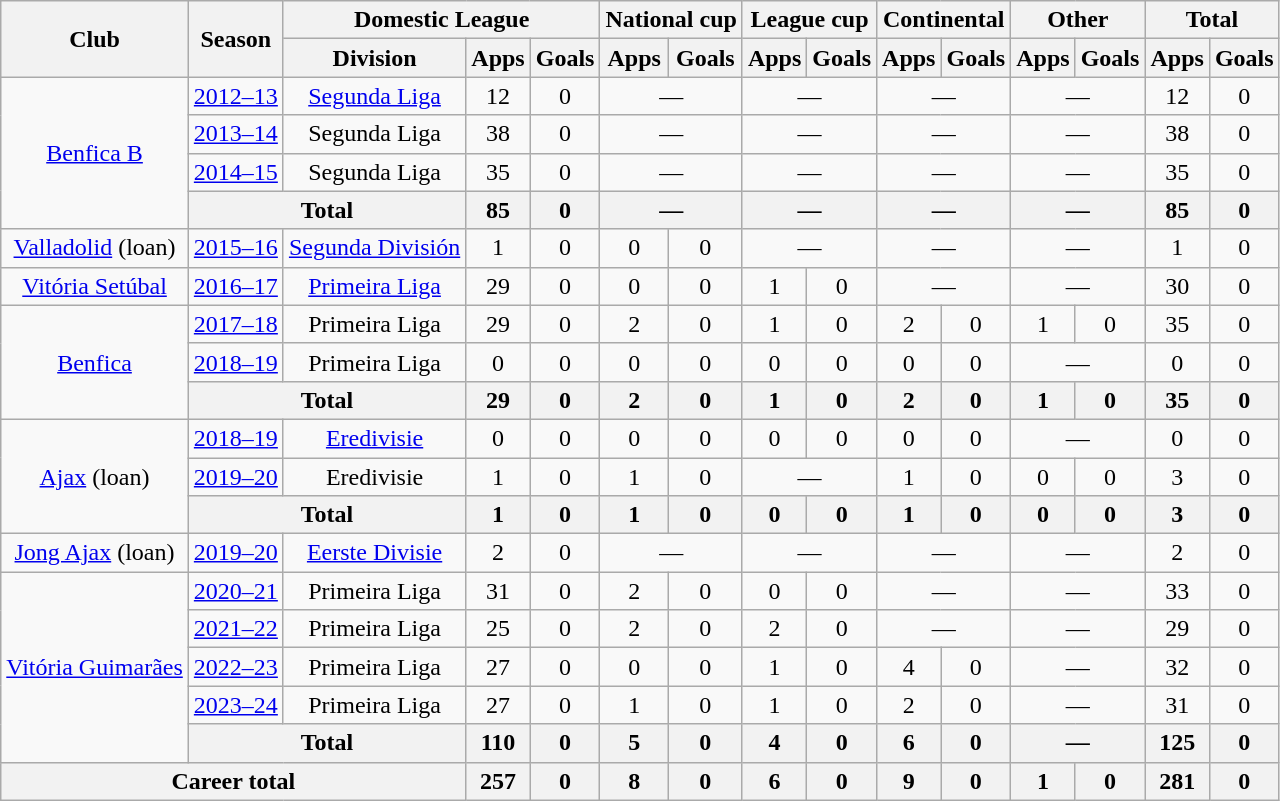<table class="wikitable" style="text-align: center">
<tr>
<th rowspan="2">Club</th>
<th rowspan="2">Season</th>
<th colspan="3">Domestic League</th>
<th colspan="2">National cup</th>
<th colspan="2">League cup</th>
<th colspan="2">Continental</th>
<th colspan="2">Other</th>
<th colspan="2">Total</th>
</tr>
<tr>
<th>Division</th>
<th>Apps</th>
<th>Goals</th>
<th>Apps</th>
<th>Goals</th>
<th>Apps</th>
<th>Goals</th>
<th>Apps</th>
<th>Goals</th>
<th>Apps</th>
<th>Goals</th>
<th>Apps</th>
<th>Goals</th>
</tr>
<tr>
<td rowspan="4"><a href='#'>Benfica B</a></td>
<td><a href='#'>2012–13</a></td>
<td><a href='#'>Segunda Liga</a></td>
<td>12</td>
<td>0</td>
<td colspan="2">—</td>
<td colspan="2">—</td>
<td colspan="2">—</td>
<td colspan="2">—</td>
<td>12</td>
<td>0</td>
</tr>
<tr>
<td><a href='#'>2013–14</a></td>
<td>Segunda Liga</td>
<td>38</td>
<td>0</td>
<td colspan="2">—</td>
<td colspan="2">—</td>
<td colspan="2">—</td>
<td colspan="2">—</td>
<td>38</td>
<td>0</td>
</tr>
<tr>
<td><a href='#'>2014–15</a></td>
<td>Segunda Liga</td>
<td>35</td>
<td>0</td>
<td colspan="2">—</td>
<td colspan="2">—</td>
<td colspan="2">—</td>
<td colspan="2">—</td>
<td>35</td>
<td>0</td>
</tr>
<tr>
<th colspan="2">Total</th>
<th>85</th>
<th>0</th>
<th colspan="2">—</th>
<th colspan="2">—</th>
<th colspan="2">—</th>
<th colspan="2">—</th>
<th>85</th>
<th>0</th>
</tr>
<tr>
<td><a href='#'>Valladolid</a> (loan)</td>
<td><a href='#'>2015–16</a></td>
<td><a href='#'>Segunda División</a></td>
<td>1</td>
<td>0</td>
<td>0</td>
<td>0</td>
<td colspan="2">—</td>
<td colspan="2">—</td>
<td colspan="2">—</td>
<td>1</td>
<td>0</td>
</tr>
<tr>
<td><a href='#'>Vitória Setúbal</a></td>
<td><a href='#'>2016–17</a></td>
<td><a href='#'>Primeira Liga</a></td>
<td>29</td>
<td>0</td>
<td>0</td>
<td>0</td>
<td>1</td>
<td>0</td>
<td colspan="2">—</td>
<td colspan="2">—</td>
<td>30</td>
<td>0</td>
</tr>
<tr>
<td rowspan="3"><a href='#'>Benfica</a></td>
<td><a href='#'>2017–18</a></td>
<td>Primeira Liga</td>
<td>29</td>
<td>0</td>
<td>2</td>
<td>0</td>
<td>1</td>
<td>0</td>
<td>2</td>
<td>0</td>
<td>1</td>
<td>0</td>
<td>35</td>
<td>0</td>
</tr>
<tr>
<td><a href='#'>2018–19</a></td>
<td>Primeira Liga</td>
<td>0</td>
<td>0</td>
<td>0</td>
<td>0</td>
<td>0</td>
<td>0</td>
<td>0</td>
<td>0</td>
<td colspan="2">—</td>
<td>0</td>
<td>0</td>
</tr>
<tr>
<th colspan="2">Total</th>
<th>29</th>
<th>0</th>
<th>2</th>
<th>0</th>
<th>1</th>
<th>0</th>
<th>2</th>
<th>0</th>
<th>1</th>
<th>0</th>
<th>35</th>
<th>0</th>
</tr>
<tr>
<td rowspan="3"><a href='#'>Ajax</a> (loan)</td>
<td><a href='#'>2018–19</a></td>
<td><a href='#'>Eredivisie</a></td>
<td>0</td>
<td>0</td>
<td>0</td>
<td>0</td>
<td>0</td>
<td>0</td>
<td>0</td>
<td>0</td>
<td colspan="2">—</td>
<td>0</td>
<td>0</td>
</tr>
<tr>
<td><a href='#'>2019–20</a></td>
<td>Eredivisie</td>
<td>1</td>
<td>0</td>
<td>1</td>
<td>0</td>
<td colspan="2">—</td>
<td>1</td>
<td>0</td>
<td>0</td>
<td>0</td>
<td>3</td>
<td>0</td>
</tr>
<tr>
<th colspan="2">Total</th>
<th>1</th>
<th>0</th>
<th>1</th>
<th>0</th>
<th>0</th>
<th>0</th>
<th>1</th>
<th>0</th>
<th>0</th>
<th>0</th>
<th>3</th>
<th>0</th>
</tr>
<tr>
<td><a href='#'>Jong Ajax</a> (loan)</td>
<td><a href='#'>2019–20</a></td>
<td><a href='#'>Eerste Divisie</a></td>
<td>2</td>
<td>0</td>
<td colspan="2">—</td>
<td colspan="2">—</td>
<td colspan="2">—</td>
<td colspan="2">—</td>
<td>2</td>
<td>0</td>
</tr>
<tr>
<td rowspan="5"><a href='#'>Vitória Guimarães</a></td>
<td><a href='#'>2020–21</a></td>
<td>Primeira Liga</td>
<td>31</td>
<td>0</td>
<td>2</td>
<td>0</td>
<td>0</td>
<td>0</td>
<td colspan="2">—</td>
<td colspan="2">—</td>
<td>33</td>
<td>0</td>
</tr>
<tr>
<td><a href='#'>2021–22</a></td>
<td>Primeira Liga</td>
<td>25</td>
<td>0</td>
<td>2</td>
<td>0</td>
<td>2</td>
<td>0</td>
<td colspan="2">—</td>
<td colspan="2">—</td>
<td>29</td>
<td>0</td>
</tr>
<tr>
<td><a href='#'>2022–23</a></td>
<td>Primeira Liga</td>
<td>27</td>
<td>0</td>
<td>0</td>
<td>0</td>
<td>1</td>
<td>0</td>
<td>4</td>
<td>0</td>
<td colspan="2">—</td>
<td>32</td>
<td>0</td>
</tr>
<tr>
<td><a href='#'>2023–24</a></td>
<td>Primeira Liga</td>
<td>27</td>
<td>0</td>
<td>1</td>
<td>0</td>
<td>1</td>
<td>0</td>
<td>2</td>
<td>0</td>
<td colspan="2">—</td>
<td>31</td>
<td>0</td>
</tr>
<tr>
<th colspan="2">Total</th>
<th>110</th>
<th>0</th>
<th>5</th>
<th>0</th>
<th>4</th>
<th>0</th>
<th>6</th>
<th>0</th>
<th colspan="2">—</th>
<th>125</th>
<th>0</th>
</tr>
<tr>
<th colspan="3">Career total</th>
<th>257</th>
<th>0</th>
<th>8</th>
<th>0</th>
<th>6</th>
<th>0</th>
<th>9</th>
<th>0</th>
<th>1</th>
<th>0</th>
<th>281</th>
<th>0</th>
</tr>
</table>
